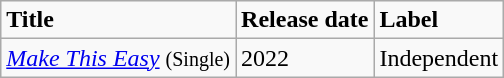<table class="wikitable">
<tr>
<td><strong>Title</strong></td>
<td><strong>Release date</strong></td>
<td><strong>Label</strong></td>
</tr>
<tr>
<td><em><a href='#'>Make This Easy</a></em> <small>(Single)</small></td>
<td>2022</td>
<td>Independent</td>
</tr>
</table>
